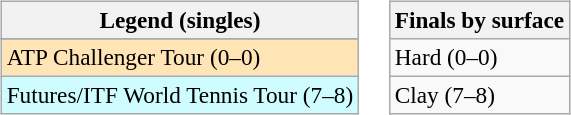<table>
<tr valign=top>
<td><br><table class=wikitable style=font-size:97%>
<tr>
<th>Legend (singles)</th>
</tr>
<tr bgcolor=e5d1cb>
</tr>
<tr bgcolor=moccasin>
<td>ATP Challenger Tour (0–0)</td>
</tr>
<tr bgcolor=cffcff>
<td>Futures/ITF World Tennis Tour (7–8)</td>
</tr>
</table>
</td>
<td><br><table class=wikitable style=font-size:97%>
<tr>
<th>Finals by surface</th>
</tr>
<tr>
<td>Hard (0–0)</td>
</tr>
<tr>
<td>Clay (7–8)</td>
</tr>
</table>
</td>
</tr>
</table>
